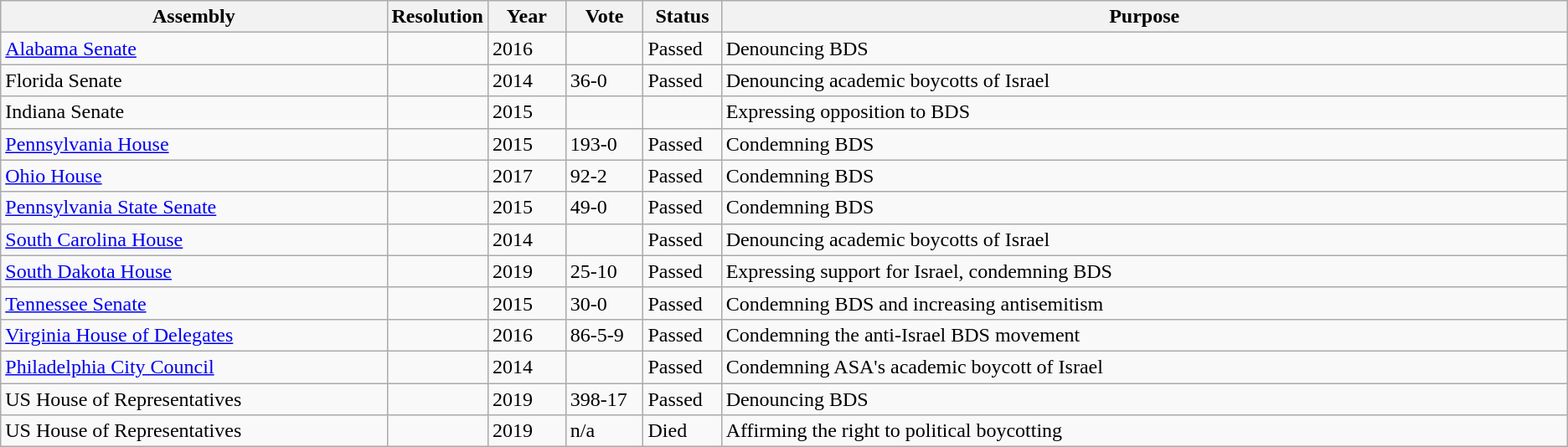<table class="wikitable sortable plainrowheaders">
<tr>
<th scope="col" style="width:25%">Assembly</th>
<th scope="col" style="width: 5%">Resolution</th>
<th scope="col" style="width: 5%">Year</th>
<th scope="col" style="width: 5%">Vote</th>
<th scope="col" style="width: 5%">Status</th>
<th scope="col" style="width:55%">Purpose</th>
</tr>
<tr>
<td><a href='#'>Alabama Senate</a></td>
<td></td>
<td>2016</td>
<td></td>
<td>Passed</td>
<td>Denouncing BDS</td>
</tr>
<tr>
<td>Florida Senate</td>
<td></td>
<td>2014</td>
<td>36-0</td>
<td>Passed</td>
<td>Denouncing academic boycotts of Israel</td>
</tr>
<tr>
<td>Indiana Senate</td>
<td></td>
<td>2015</td>
<td></td>
<td></td>
<td>Expressing opposition to BDS</td>
</tr>
<tr>
<td><a href='#'>Pennsylvania House</a></td>
<td></td>
<td>2015</td>
<td>193-0</td>
<td>Passed</td>
<td>Condemning BDS</td>
</tr>
<tr>
<td><a href='#'>Ohio House</a></td>
<td></td>
<td>2017</td>
<td>92-2</td>
<td>Passed</td>
<td>Condemning BDS</td>
</tr>
<tr>
<td><a href='#'>Pennsylvania State Senate</a></td>
<td></td>
<td>2015</td>
<td>49-0</td>
<td>Passed</td>
<td>Condemning BDS</td>
</tr>
<tr>
<td><a href='#'>South Carolina House</a></td>
<td></td>
<td>2014</td>
<td></td>
<td>Passed</td>
<td>Denouncing academic boycotts of Israel</td>
</tr>
<tr>
<td><a href='#'>South Dakota House</a></td>
<td></td>
<td>2019</td>
<td>25-10</td>
<td>Passed</td>
<td>Expressing support for Israel, condemning BDS</td>
</tr>
<tr>
<td><a href='#'>Tennessee Senate</a></td>
<td></td>
<td>2015</td>
<td>30-0</td>
<td>Passed</td>
<td>Condemning BDS and increasing antisemitism</td>
</tr>
<tr>
<td><a href='#'>Virginia House of Delegates</a></td>
<td></td>
<td>2016</td>
<td>86-5-9</td>
<td>Passed</td>
<td>Condemning the anti-Israel BDS movement</td>
</tr>
<tr>
<td><a href='#'>Philadelphia City Council</a></td>
<td></td>
<td>2014</td>
<td></td>
<td>Passed</td>
<td>Condemning ASA's academic boycott of Israel</td>
</tr>
<tr>
<td>US House of Representatives</td>
<td></td>
<td>2019</td>
<td>398-17</td>
<td>Passed</td>
<td>Denouncing BDS</td>
</tr>
<tr>
<td>US House of Representatives</td>
<td></td>
<td>2019</td>
<td>n/a</td>
<td>Died</td>
<td>Affirming the right to political boycotting</td>
</tr>
</table>
